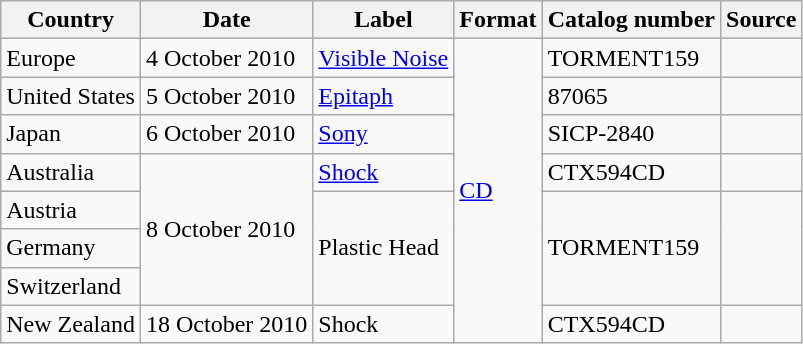<table class="wikitable">
<tr>
<th>Country</th>
<th>Date</th>
<th>Label</th>
<th>Format</th>
<th>Catalog number</th>
<th>Source</th>
</tr>
<tr>
<td>Europe<br></td>
<td>4 October 2010</td>
<td><a href='#'>Visible Noise</a></td>
<td rowspan="8"><a href='#'>CD</a></td>
<td>TORMENT159</td>
<td></td>
</tr>
<tr>
<td>United States</td>
<td>5 October 2010</td>
<td><a href='#'>Epitaph</a></td>
<td>87065</td>
<td></td>
</tr>
<tr>
<td>Japan</td>
<td>6 October 2010</td>
<td><a href='#'>Sony</a></td>
<td>SICP-2840</td>
<td></td>
</tr>
<tr>
<td>Australia</td>
<td rowspan="4">8 October 2010</td>
<td><a href='#'>Shock</a></td>
<td>CTX594CD</td>
<td></td>
</tr>
<tr>
<td>Austria</td>
<td rowspan="3">Plastic Head</td>
<td rowspan="3">TORMENT159</td>
<td rowspan="3"></td>
</tr>
<tr>
<td>Germany</td>
</tr>
<tr>
<td>Switzerland</td>
</tr>
<tr>
<td>New Zealand</td>
<td>18 October 2010</td>
<td>Shock</td>
<td>CTX594CD</td>
<td></td>
</tr>
</table>
